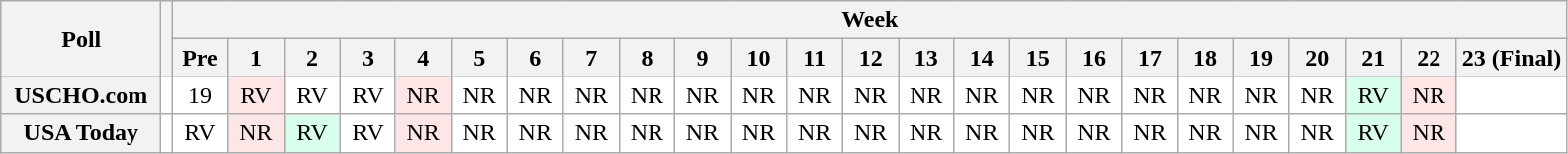<table class="wikitable" style="white-space:nowrap;">
<tr>
<th scope="col" width="100" rowspan="2">Poll</th>
<th rowspan="2"></th>
<th colspan="25">Week</th>
</tr>
<tr>
<th scope="col" width="30">Pre</th>
<th scope="col" width="30">1</th>
<th scope="col" width="30">2</th>
<th scope="col" width="30">3</th>
<th scope="col" width="30">4</th>
<th scope="col" width="30">5</th>
<th scope="col" width="30">6</th>
<th scope="col" width="30">7</th>
<th scope="col" width="30">8</th>
<th scope="col" width="30">9</th>
<th scope="col" width="30">10</th>
<th scope="col" width="30">11</th>
<th scope="col" width="30">12</th>
<th scope="col" width="30">13</th>
<th scope="col" width="30">14</th>
<th scope="col" width="30">15</th>
<th scope="col" width="30">16</th>
<th scope="col" width="30">17</th>
<th scope="col" width="30">18</th>
<th scope="col" width="30">19</th>
<th scope="col" width="30">20</th>
<th scope="col" width="30">21</th>
<th scope="col" width="30">22</th>
<th scope="col" width="30">23 (Final)</th>
</tr>
<tr style="text-align:center;">
<th>USCHO.com</th>
<td bgcolor=FFFFFF></td>
<td bgcolor=FFFFFF>19</td>
<td bgcolor=FFE6E6>RV</td>
<td bgcolor=FFFFFF>RV</td>
<td bgcolor=FFFFFF>RV</td>
<td bgcolor=FFE6E6>NR</td>
<td bgcolor=FFFFFF>NR</td>
<td bgcolor=FFFFFF>NR</td>
<td bgcolor=FFFFFF>NR</td>
<td bgcolor=FFFFFF>NR</td>
<td bgcolor=FFFFFF>NR</td>
<td bgcolor=FFFFFF>NR</td>
<td bgcolor=FFFFFF>NR</td>
<td bgcolor=FFFFFF>NR</td>
<td bgcolor=FFFFFF>NR</td>
<td bgcolor=FFFFFF>NR</td>
<td bgcolor=FFFFFF>NR</td>
<td bgcolor=FFFFFF>NR</td>
<td bgcolor=FFFFFF>NR</td>
<td bgcolor=FFFFFF>NR</td>
<td bgcolor=FFFFFF>NR</td>
<td bgcolor=FFFFFF>NR</td>
<td bgcolor=D8FFEB>RV</td>
<td bgcolor=FFE6E6>NR</td>
<td bgcolor=FFFFFF></td>
</tr>
<tr style="text-align:center;">
<th>USA Today</th>
<td bgcolor=FFFFFF></td>
<td bgcolor=FFFFFF>RV</td>
<td bgcolor=FFE6E6>NR</td>
<td bgcolor=D8FFEB>RV</td>
<td bgcolor=FFFFFF>RV</td>
<td bgcolor=FFE6E6>NR</td>
<td bgcolor=FFFFFF>NR</td>
<td bgcolor=FFFFFF>NR</td>
<td bgcolor=FFFFFF>NR</td>
<td bgcolor=FFFFFF>NR</td>
<td bgcolor=FFFFFF>NR</td>
<td bgcolor=FFFFFF>NR</td>
<td bgcolor=FFFFFF>NR</td>
<td bgcolor=FFFFFF>NR</td>
<td bgcolor=FFFFFF>NR</td>
<td bgcolor=FFFFFF>NR</td>
<td bgcolor=FFFFFF>NR</td>
<td bgcolor=FFFFFF>NR</td>
<td bgcolor=FFFFFF>NR</td>
<td bgcolor=FFFFFF>NR</td>
<td bgcolor=FFFFFF>NR</td>
<td bgcolor=FFFFFF>NR</td>
<td bgcolor=D8FFEB>RV</td>
<td bgcolor=FFE6E6>NR</td>
<td bgcolor=FFFFFF></td>
</tr>
</table>
